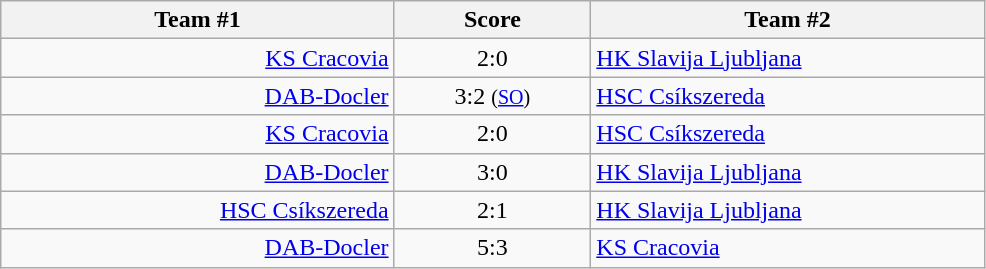<table class="wikitable" style="text-align: center;">
<tr>
<th width=22%>Team #1</th>
<th width=11%>Score</th>
<th width=22%>Team #2</th>
</tr>
<tr>
<td style="text-align: right;"><a href='#'>KS Cracovia</a> </td>
<td>2:0</td>
<td style="text-align: left;"> <a href='#'>HK Slavija Ljubljana</a></td>
</tr>
<tr>
<td style="text-align: right;"><a href='#'>DAB-Docler</a> </td>
<td>3:2 <small>(<a href='#'>SO</a>)</small></td>
<td style="text-align: left;"> <a href='#'>HSC Csíkszereda</a></td>
</tr>
<tr>
<td style="text-align: right;"><a href='#'>KS Cracovia</a> </td>
<td>2:0</td>
<td style="text-align: left;"> <a href='#'>HSC Csíkszereda</a></td>
</tr>
<tr>
<td style="text-align: right;"><a href='#'>DAB-Docler</a> </td>
<td>3:0</td>
<td style="text-align: left;"> <a href='#'>HK Slavija Ljubljana</a></td>
</tr>
<tr>
<td style="text-align: right;"><a href='#'>HSC Csíkszereda</a> </td>
<td>2:1</td>
<td style="text-align: left;"> <a href='#'>HK Slavija Ljubljana</a></td>
</tr>
<tr>
<td style="text-align: right;"><a href='#'>DAB-Docler</a> </td>
<td>5:3</td>
<td style="text-align: left;"> <a href='#'>KS Cracovia</a></td>
</tr>
</table>
